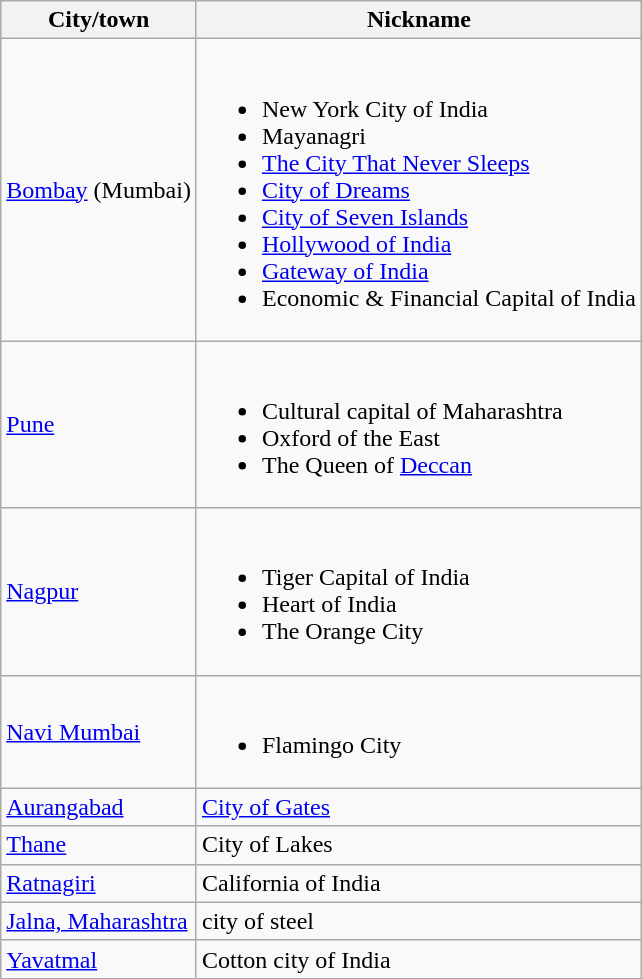<table class="wikitable sortable">
<tr>
<th>City/town</th>
<th>Nickname</th>
</tr>
<tr>
<td><a href='#'>Bombay</a> (Mumbai)</td>
<td><br><ul><li>New York City of India</li><li>Mayanagri</li><li><a href='#'>The City That Never Sleeps</a></li><li><a href='#'>City of Dreams</a></li><li><a href='#'>City of Seven Islands</a></li><li><a href='#'>Hollywood of India</a></li><li><a href='#'>Gateway of India</a></li><li>Economic & Financial Capital of India</li></ul></td>
</tr>
<tr>
<td><a href='#'>Pune</a></td>
<td><br><ul><li>Cultural capital of Maharashtra</li><li>Oxford of the East</li><li>The Queen of <a href='#'>Deccan</a></li></ul></td>
</tr>
<tr>
<td><a href='#'>Nagpur</a></td>
<td><br><ul><li>Tiger Capital of India</li><li>Heart of India</li><li>The Orange City</li></ul></td>
</tr>
<tr>
<td><a href='#'>Navi Mumbai</a></td>
<td><br><ul><li>Flamingo City</li></ul></td>
</tr>
<tr>
<td><a href='#'>Aurangabad</a></td>
<td><a href='#'>City of Gates</a></td>
</tr>
<tr>
<td><a href='#'>Thane</a></td>
<td>City of Lakes</td>
</tr>
<tr>
<td><a href='#'>Ratnagiri</a></td>
<td>California of India</td>
</tr>
<tr>
<td><a href='#'>Jalna, Maharashtra</a></td>
<td>city of steel</td>
</tr>
<tr>
<td><a href='#'>Yavatmal</a></td>
<td>Cotton city of India</td>
</tr>
</table>
